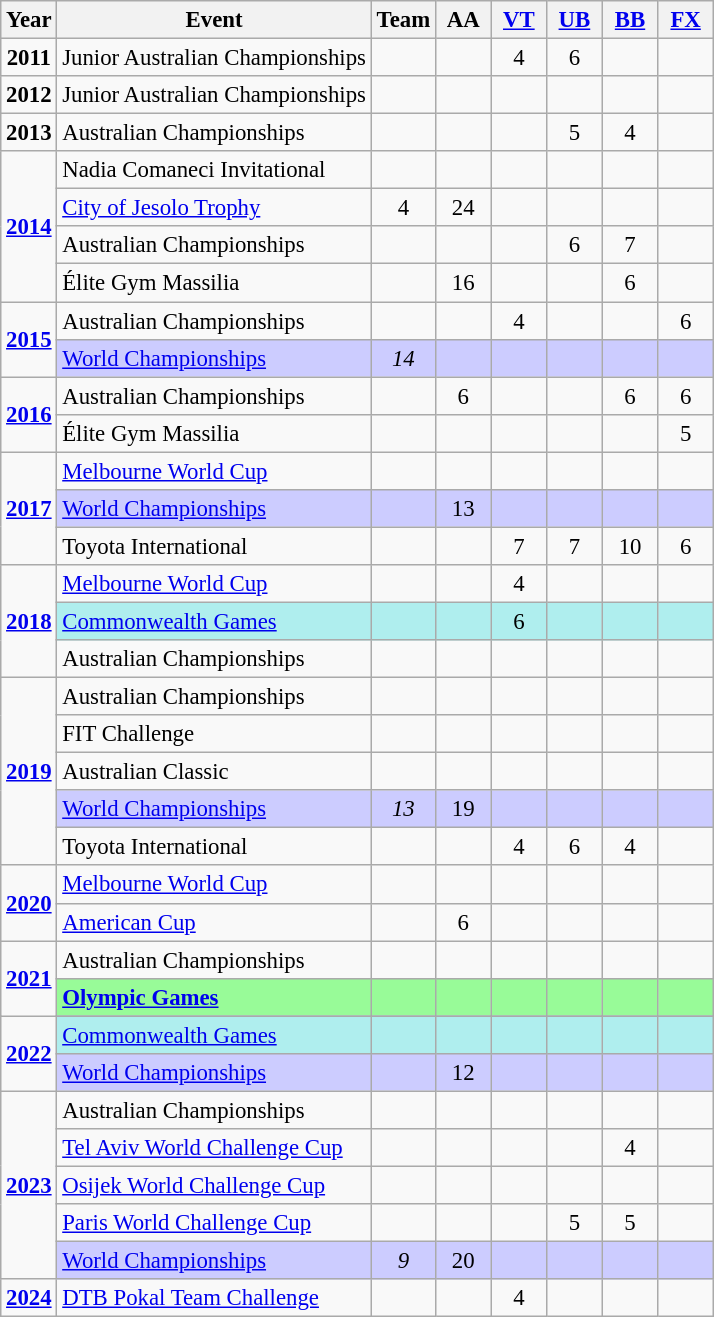<table class="wikitable" border=1 style="text-align:center; font-size:95%;">
<tr>
<th>Year</th>
<th>Event</th>
<th style="width:30px;">Team</th>
<th style="width:30px;">AA</th>
<th style="width:30px;"><a href='#'>VT</a></th>
<th style="width:30px;"><a href='#'>UB</a></th>
<th style="width:30px;"><a href='#'>BB</a></th>
<th style="width:30px;"><a href='#'>FX</a></th>
</tr>
<tr>
<td rowspan="1"><strong>2011</strong></td>
<td align=left>Junior Australian Championships</td>
<td></td>
<td></td>
<td>4</td>
<td>6</td>
<td></td>
<td></td>
</tr>
<tr>
<td rowspan="1"><strong>2012</strong></td>
<td align=left>Junior Australian Championships</td>
<td></td>
<td></td>
<td></td>
<td></td>
<td></td>
<td></td>
</tr>
<tr>
<td rowspan="1"><strong>2013</strong></td>
<td align=left>Australian Championships</td>
<td></td>
<td></td>
<td></td>
<td>5</td>
<td>4</td>
<td></td>
</tr>
<tr>
<td rowspan="4"><strong><a href='#'>2014</a></strong></td>
<td align=left>Nadia Comaneci Invitational</td>
<td></td>
<td></td>
<td></td>
<td></td>
<td></td>
<td></td>
</tr>
<tr>
<td align=left><a href='#'>City of Jesolo Trophy</a></td>
<td>4</td>
<td>24</td>
<td></td>
<td></td>
<td></td>
<td></td>
</tr>
<tr>
<td align=left>Australian Championships</td>
<td></td>
<td></td>
<td></td>
<td>6</td>
<td>7</td>
<td></td>
</tr>
<tr>
<td align=left>Élite Gym Massilia</td>
<td></td>
<td>16</td>
<td></td>
<td></td>
<td>6</td>
<td></td>
</tr>
<tr>
<td rowspan="2"><strong><a href='#'>2015</a></strong></td>
<td align=left>Australian Championships</td>
<td></td>
<td></td>
<td>4</td>
<td></td>
<td></td>
<td>6</td>
</tr>
<tr style="background:#ccf;">
<td align=left><a href='#'>World Championships</a></td>
<td><em>14</em></td>
<td></td>
<td></td>
<td></td>
<td></td>
<td></td>
</tr>
<tr>
<td rowspan="2"><strong><a href='#'>2016</a></strong></td>
<td align=left>Australian Championships</td>
<td></td>
<td>6</td>
<td></td>
<td></td>
<td>6</td>
<td>6</td>
</tr>
<tr>
<td align=left>Élite Gym Massilia</td>
<td></td>
<td></td>
<td></td>
<td></td>
<td></td>
<td>5</td>
</tr>
<tr>
<td rowspan="3"><strong><a href='#'>2017</a></strong></td>
<td align=left><a href='#'>Melbourne World Cup</a></td>
<td></td>
<td></td>
<td></td>
<td></td>
<td></td>
<td></td>
</tr>
<tr style="background:#ccf;">
<td align=left><a href='#'>World Championships</a></td>
<td></td>
<td>13</td>
<td></td>
<td></td>
<td></td>
<td></td>
</tr>
<tr>
<td align=left>Toyota International</td>
<td></td>
<td></td>
<td>7</td>
<td>7</td>
<td>10</td>
<td>6</td>
</tr>
<tr>
<td rowspan="3"><strong><a href='#'>2018</a></strong></td>
<td align=left><a href='#'>Melbourne World Cup</a></td>
<td></td>
<td></td>
<td>4</td>
<td></td>
<td></td>
<td></td>
</tr>
<tr bgcolor="#afeeee">
<td align=left><a href='#'>Commonwealth Games</a></td>
<td></td>
<td></td>
<td>6</td>
<td></td>
<td></td>
<td></td>
</tr>
<tr>
<td align=left>Australian Championships</td>
<td></td>
<td></td>
<td></td>
<td></td>
<td></td>
<td></td>
</tr>
<tr>
<td rowspan="5"><strong><a href='#'>2019</a></strong></td>
<td align=left>Australian Championships</td>
<td></td>
<td></td>
<td></td>
<td></td>
<td></td>
<td></td>
</tr>
<tr>
<td align=left>FIT Challenge</td>
<td></td>
<td></td>
<td></td>
<td></td>
<td></td>
<td></td>
</tr>
<tr>
<td align=left>Australian Classic</td>
<td></td>
<td></td>
<td></td>
<td></td>
<td></td>
<td></td>
</tr>
<tr style="background:#ccf;">
<td align=left><a href='#'>World Championships</a></td>
<td><em>13</em></td>
<td>19</td>
<td></td>
<td></td>
<td></td>
<td></td>
</tr>
<tr>
<td align=left>Toyota International</td>
<td></td>
<td></td>
<td>4</td>
<td>6</td>
<td>4</td>
<td></td>
</tr>
<tr>
<td rowspan="2"><strong><a href='#'>2020</a></strong></td>
<td align=left><a href='#'>Melbourne World Cup</a></td>
<td></td>
<td></td>
<td></td>
<td></td>
<td></td>
<td></td>
</tr>
<tr>
<td align=left><a href='#'>American Cup</a></td>
<td></td>
<td>6</td>
<td></td>
<td></td>
<td></td>
<td></td>
</tr>
<tr>
<td rowspan="2"><strong><a href='#'>2021</a></strong></td>
<td align=left>Australian Championships</td>
<td></td>
<td></td>
<td></td>
<td></td>
<td></td>
<td></td>
</tr>
<tr style="background:#98FB98;">
<td align=left><strong><a href='#'>Olympic Games</a></strong></td>
<td></td>
<td></td>
<td></td>
<td></td>
<td></td>
<td></td>
</tr>
<tr>
<td rowspan="3"><strong><a href='#'>2022</a></strong></td>
</tr>
<tr bgcolor="#afeeee">
<td align=left><a href='#'>Commonwealth Games</a></td>
<td></td>
<td></td>
<td></td>
<td></td>
<td></td>
<td></td>
</tr>
<tr bgcolor=#CCCCFF>
<td align=left><a href='#'>World Championships</a></td>
<td></td>
<td>12</td>
<td></td>
<td></td>
<td></td>
<td></td>
</tr>
<tr>
<td rowspan="5"><strong><a href='#'>2023</a></strong></td>
<td align=left>Australian Championships</td>
<td></td>
<td></td>
<td></td>
<td></td>
<td></td>
<td></td>
</tr>
<tr>
<td align=left><a href='#'>Tel Aviv World Challenge Cup</a></td>
<td></td>
<td></td>
<td></td>
<td></td>
<td>4</td>
<td></td>
</tr>
<tr>
<td align=left><a href='#'>Osijek World Challenge Cup</a></td>
<td></td>
<td></td>
<td></td>
<td></td>
<td></td>
<td></td>
</tr>
<tr>
<td align=left><a href='#'>Paris World Challenge Cup</a></td>
<td></td>
<td></td>
<td></td>
<td>5</td>
<td>5</td>
<td></td>
</tr>
<tr bgcolor=#CCCCFF>
<td align=left><a href='#'>World Championships</a></td>
<td><em>9</em></td>
<td>20</td>
<td></td>
<td></td>
<td></td>
<td></td>
</tr>
<tr>
<td rowspan="1"><strong><a href='#'>2024</a></strong></td>
<td align=left><a href='#'>DTB Pokal Team Challenge</a></td>
<td></td>
<td></td>
<td>4</td>
<td></td>
<td></td>
<td></td>
</tr>
</table>
